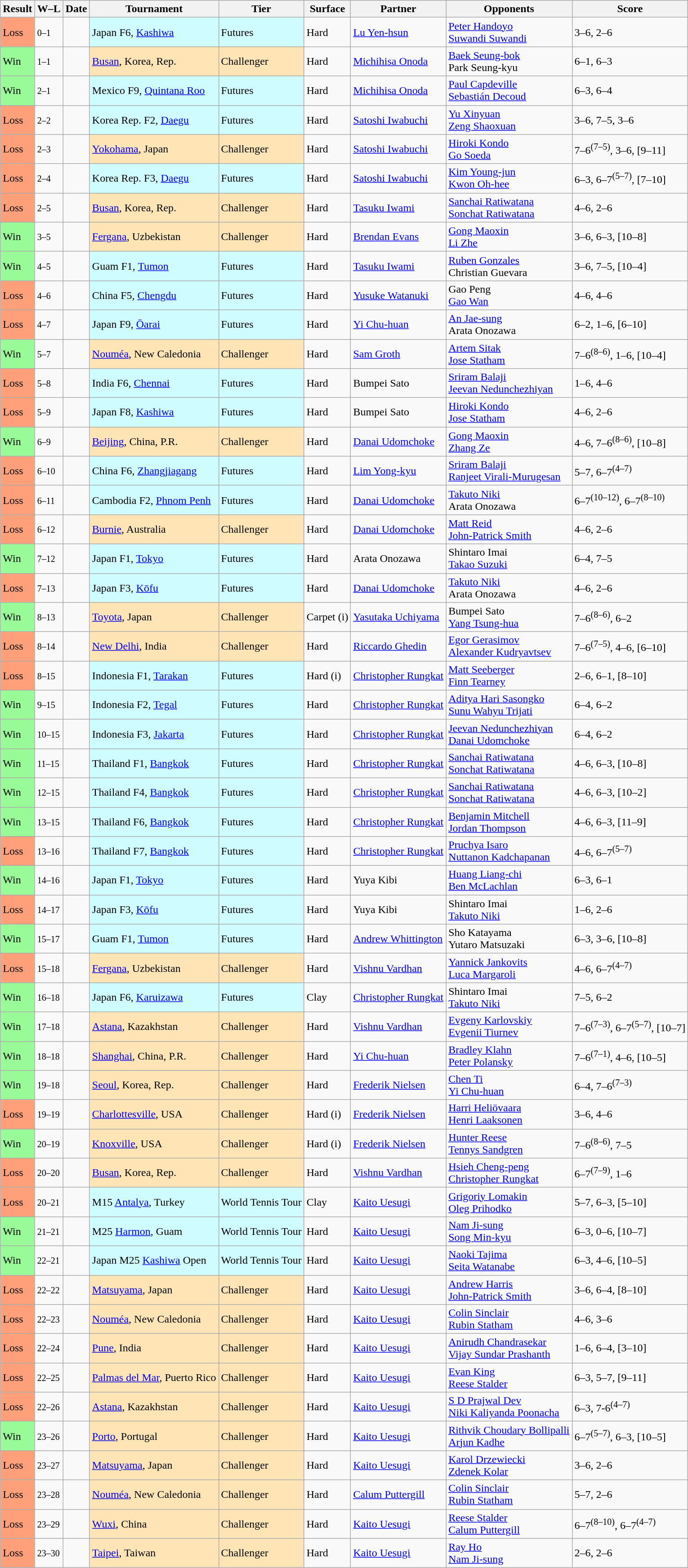<table class="sortable wikitable">
<tr>
<th>Result</th>
<th class="unsortable">W–L</th>
<th>Date</th>
<th>Tournament</th>
<th>Tier</th>
<th>Surface</th>
<th>Partner</th>
<th>Opponents</th>
<th class="unsortable">Score</th>
</tr>
<tr>
<td bgcolor=FFA07A>Loss</td>
<td><small>0–1</small></td>
<td></td>
<td style="background:#cffcff;">Japan F6, <a href='#'>Kashiwa</a></td>
<td style="background:#cffcff;">Futures</td>
<td>Hard</td>
<td> <a href='#'>Lu Yen-hsun</a></td>
<td> <a href='#'>Peter Handoyo</a><br> <a href='#'>Suwandi Suwandi</a></td>
<td>3–6, 2–6</td>
</tr>
<tr>
<td bgcolor=98FB98>Win</td>
<td><small>1–1</small></td>
<td></td>
<td style="background:moccasin;"><a href='#'>Busan</a>, Korea, Rep.</td>
<td style="background:moccasin;">Challenger</td>
<td>Hard</td>
<td> <a href='#'>Michihisa Onoda</a></td>
<td> <a href='#'>Baek Seung-bok</a><br> Park Seung-kyu</td>
<td>6–1, 6–3</td>
</tr>
<tr>
<td bgcolor=98FB98>Win</td>
<td><small>2–1</small></td>
<td></td>
<td style="background:#cffcff;">Mexico F9, <a href='#'>Quintana Roo</a></td>
<td style="background:#cffcff;">Futures</td>
<td>Hard</td>
<td> <a href='#'>Michihisa Onoda</a></td>
<td> <a href='#'>Paul Capdeville</a><br> <a href='#'>Sebastián Decoud</a></td>
<td>6–3, 6–4</td>
</tr>
<tr>
<td bgcolor=FFA07A>Loss</td>
<td><small>2–2</small></td>
<td></td>
<td style="background:#cffcff;">Korea Rep. F2, <a href='#'>Daegu</a></td>
<td style="background:#cffcff;">Futures</td>
<td>Hard</td>
<td> <a href='#'>Satoshi Iwabuchi</a></td>
<td> <a href='#'>Yu Xinyuan</a><br> <a href='#'>Zeng Shaoxuan</a></td>
<td>3–6, 7–5, 3–6</td>
</tr>
<tr>
<td bgcolor=FFA07A>Loss</td>
<td><small>2–3</small></td>
<td></td>
<td style="background:moccasin;"><a href='#'>Yokohama</a>, Japan</td>
<td style="background:moccasin;">Challenger</td>
<td>Hard</td>
<td> <a href='#'>Satoshi Iwabuchi</a></td>
<td> <a href='#'>Hiroki Kondo</a><br> <a href='#'>Go Soeda</a></td>
<td>7–6<sup>(7–5)</sup>, 3–6, [9–11]</td>
</tr>
<tr>
<td bgcolor=FFA07A>Loss</td>
<td><small>2–4</small></td>
<td></td>
<td style="background:#cffcff;">Korea Rep. F3, <a href='#'>Daegu</a></td>
<td style="background:#cffcff;">Futures</td>
<td>Hard</td>
<td> <a href='#'>Satoshi Iwabuchi</a></td>
<td> <a href='#'>Kim Young-jun</a><br> <a href='#'>Kwon Oh-hee</a></td>
<td>6–3, 6–7<sup>(5–7)</sup>, [7–10]</td>
</tr>
<tr>
<td bgcolor=FFA07A>Loss</td>
<td><small>2–5</small></td>
<td><a href='#'></a></td>
<td style="background:moccasin;"><a href='#'>Busan</a>, Korea, Rep.</td>
<td style="background:moccasin;">Challenger</td>
<td>Hard</td>
<td> <a href='#'>Tasuku Iwami</a></td>
<td> <a href='#'>Sanchai Ratiwatana</a> <br>  <a href='#'>Sonchat Ratiwatana</a></td>
<td>4–6, 2–6</td>
</tr>
<tr>
<td bgcolor=98FB98>Win</td>
<td><small>3–5</small></td>
<td><a href='#'></a></td>
<td style="background:moccasin;"><a href='#'>Fergana</a>, Uzbekistan</td>
<td style="background:moccasin;">Challenger</td>
<td>Hard</td>
<td> <a href='#'>Brendan Evans</a></td>
<td> <a href='#'>Gong Maoxin</a><br> <a href='#'>Li Zhe</a></td>
<td>3–6, 6–3, [10–8]</td>
</tr>
<tr>
<td bgcolor=98FB98>Win</td>
<td><small>4–5</small></td>
<td></td>
<td style="background:#cffcff;">Guam F1, <a href='#'>Tumon</a></td>
<td style="background:#cffcff;">Futures</td>
<td>Hard</td>
<td> <a href='#'>Tasuku Iwami</a></td>
<td> <a href='#'>Ruben Gonzales</a><br> Christian Guevara</td>
<td>3–6, 7–5, [10–4]</td>
</tr>
<tr>
<td bgcolor=ffa07a>Loss</td>
<td><small>4–6</small></td>
<td></td>
<td style="background:#cffcff;">China F5, <a href='#'>Chengdu</a></td>
<td style="background:#cffcff;">Futures</td>
<td>Hard</td>
<td> <a href='#'>Yusuke Watanuki</a></td>
<td> Gao Peng<br> <a href='#'>Gao Wan</a></td>
<td>4–6, 4–6</td>
</tr>
<tr>
<td bgcolor=ffa07a>Loss</td>
<td><small>4–7</small></td>
<td></td>
<td style="background:#cffcff;">Japan F9, <a href='#'>Ōarai</a></td>
<td style="background:#cffcff;">Futures</td>
<td>Hard</td>
<td> <a href='#'>Yi Chu-huan</a></td>
<td> <a href='#'>An Jae-sung</a><br> Arata Onozawa</td>
<td>6–2, 1–6, [6–10]</td>
</tr>
<tr>
<td bgcolor=98FB98>Win</td>
<td><small>5–7</small></td>
<td><a href='#'></a></td>
<td style="background:moccasin;"><a href='#'>Nouméa</a>, New Caledonia</td>
<td style="background:moccasin;">Challenger</td>
<td>Hard</td>
<td> <a href='#'>Sam Groth</a></td>
<td> <a href='#'>Artem Sitak</a><br> <a href='#'>Jose Statham</a></td>
<td>7–6<sup>(8–6)</sup>, 1–6, [10–4]</td>
</tr>
<tr>
<td bgcolor=ffa07a>Loss</td>
<td><small>5–8</small></td>
<td></td>
<td style="background:#cffcff;">India F6, <a href='#'>Chennai</a></td>
<td style="background:#cffcff;">Futures</td>
<td>Hard</td>
<td> Bumpei Sato</td>
<td> <a href='#'>Sriram Balaji</a><br> <a href='#'>Jeevan Nedunchezhiyan</a></td>
<td>1–6, 4–6</td>
</tr>
<tr>
<td bgcolor=ffa07a>Loss</td>
<td><small>5–9</small></td>
<td></td>
<td style="background:#cffcff;">Japan F8, <a href='#'>Kashiwa</a></td>
<td style="background:#cffcff;">Futures</td>
<td>Hard</td>
<td> Bumpei Sato</td>
<td> <a href='#'>Hiroki Kondo</a><br> <a href='#'>Jose Statham</a></td>
<td>4–6, 2–6</td>
</tr>
<tr>
<td bgcolor=98FB98>Win</td>
<td><small>6–9</small></td>
<td><a href='#'></a></td>
<td style="background:moccasin;"><a href='#'>Beijing</a>, China, P.R.</td>
<td style="background:moccasin;">Challenger</td>
<td>Hard</td>
<td> <a href='#'>Danai Udomchoke</a></td>
<td> <a href='#'>Gong Maoxin</a><br> <a href='#'>Zhang Ze</a></td>
<td>4–6, 7–6<sup>(8–6)</sup>, [10–8]</td>
</tr>
<tr>
<td bgcolor=ffa07a>Loss</td>
<td><small>6–10</small></td>
<td></td>
<td style="background:#cffcff;">China F6, <a href='#'>Zhangjiagang</a></td>
<td style="background:#cffcff;">Futures</td>
<td>Hard</td>
<td> <a href='#'>Lim Yong-kyu</a></td>
<td> <a href='#'>Sriram Balaji</a><br> <a href='#'>Ranjeet Virali-Murugesan</a></td>
<td>5–7, 6–7<sup>(4–7)</sup></td>
</tr>
<tr>
<td bgcolor=ffa07a>Loss</td>
<td><small>6–11</small></td>
<td></td>
<td style="background:#cffcff;">Cambodia F2, <a href='#'>Phnom Penh</a></td>
<td style="background:#cffcff;">Futures</td>
<td>Hard</td>
<td> <a href='#'>Danai Udomchoke</a></td>
<td> <a href='#'>Takuto Niki</a><br> Arata Onozawa</td>
<td>6–7<sup>(10–12)</sup>, 6–7<sup>(8–10)</sup></td>
</tr>
<tr>
<td bgcolor=ffa07a>Loss</td>
<td><small>6–12</small></td>
<td><a href='#'></a></td>
<td style="background:moccasin;"><a href='#'>Burnie</a>, Australia</td>
<td style="background:moccasin;">Challenger</td>
<td>Hard</td>
<td> <a href='#'>Danai Udomchoke</a></td>
<td> <a href='#'>Matt Reid</a><br> <a href='#'>John-Patrick Smith</a></td>
<td>4–6, 2–6</td>
</tr>
<tr>
<td bgcolor=98FB98>Win</td>
<td><small>7–12</small></td>
<td></td>
<td style="background:#cffcff;">Japan F1, <a href='#'>Tokyo</a></td>
<td style="background:#cffcff;">Futures</td>
<td>Hard</td>
<td> Arata Onozawa</td>
<td> Shintaro Imai<br> <a href='#'>Takao Suzuki</a></td>
<td>6–4, 7–5</td>
</tr>
<tr>
<td bgcolor=ffa07a>Loss</td>
<td><small>7–13</small></td>
<td></td>
<td style="background:#cffcff;">Japan F3, <a href='#'>Kōfu</a></td>
<td style="background:#cffcff;">Futures</td>
<td>Hard</td>
<td> <a href='#'>Danai Udomchoke</a></td>
<td> <a href='#'>Takuto Niki</a><br> Arata Onozawa</td>
<td>4–6, 2–6</td>
</tr>
<tr>
<td bgcolor=98FB98>Win</td>
<td><small>8–13</small></td>
<td><a href='#'></a></td>
<td style="background:moccasin;"><a href='#'>Toyota</a>, Japan</td>
<td style="background:moccasin;">Challenger</td>
<td>Carpet (i)</td>
<td> <a href='#'>Yasutaka Uchiyama</a></td>
<td> Bumpei Sato<br> <a href='#'>Yang Tsung-hua</a></td>
<td>7–6<sup>(8–6)</sup>, 6–2</td>
</tr>
<tr>
<td bgcolor=ffa07a>Loss</td>
<td><small>8–14</small></td>
<td><a href='#'></a></td>
<td style="background:moccasin;"><a href='#'>New Delhi</a>, India</td>
<td style="background:moccasin;">Challenger</td>
<td>Hard</td>
<td> <a href='#'>Riccardo Ghedin</a></td>
<td> <a href='#'>Egor Gerasimov</a><br> <a href='#'>Alexander Kudryavtsev</a></td>
<td>7–6<sup>(7–5)</sup>, 4–6, [6–10]</td>
</tr>
<tr>
<td bgcolor=ffa07a>Loss</td>
<td><small>8–15</small></td>
<td></td>
<td style="background:#cffcff;">Indonesia F1, <a href='#'>Tarakan</a></td>
<td style="background:#cffcff;">Futures</td>
<td>Hard (i)</td>
<td> <a href='#'>Christopher Rungkat</a></td>
<td> <a href='#'>Matt Seeberger</a><br> <a href='#'>Finn Tearney</a></td>
<td>2–6, 6–1, [8–10]</td>
</tr>
<tr>
<td bgcolor=98FB98>Win</td>
<td><small>9–15</small></td>
<td></td>
<td style="background:#cffcff;">Indonesia F2, <a href='#'>Tegal</a></td>
<td style="background:#cffcff;">Futures</td>
<td>Hard</td>
<td> <a href='#'>Christopher Rungkat</a></td>
<td> <a href='#'>Aditya Hari Sasongko</a><br> <a href='#'>Sunu Wahyu Trijati</a></td>
<td>6–4, 6–2</td>
</tr>
<tr>
<td bgcolor=98FB98>Win</td>
<td><small>10–15</small></td>
<td></td>
<td style="background:#cffcff;">Indonesia F3, <a href='#'>Jakarta</a></td>
<td style="background:#cffcff;">Futures</td>
<td>Hard</td>
<td> <a href='#'>Christopher Rungkat</a></td>
<td> <a href='#'>Jeevan Nedunchezhiyan</a><br> <a href='#'>Danai Udomchoke</a></td>
<td>6–4, 6–2</td>
</tr>
<tr>
<td bgcolor=98FB98>Win</td>
<td><small>11–15</small></td>
<td></td>
<td style="background:#cffcff;">Thailand F1, <a href='#'>Bangkok</a></td>
<td style="background:#cffcff;">Futures</td>
<td>Hard</td>
<td> <a href='#'>Christopher Rungkat</a></td>
<td> <a href='#'>Sanchai Ratiwatana</a><br> <a href='#'>Sonchat Ratiwatana</a></td>
<td>4–6, 6–3, [10–8]</td>
</tr>
<tr>
<td bgcolor=98FB98>Win</td>
<td><small>12–15</small></td>
<td></td>
<td style="background:#cffcff;">Thailand F4, <a href='#'>Bangkok</a></td>
<td style="background:#cffcff;">Futures</td>
<td>Hard</td>
<td> <a href='#'>Christopher Rungkat</a></td>
<td> <a href='#'>Sanchai Ratiwatana</a><br> <a href='#'>Sonchat Ratiwatana</a></td>
<td>4–6, 6–3, [10–2]</td>
</tr>
<tr>
<td bgcolor=98FB98>Win</td>
<td><small>13–15</small></td>
<td></td>
<td style="background:#cffcff;">Thailand F6, <a href='#'>Bangkok</a></td>
<td style="background:#cffcff;">Futures</td>
<td>Hard</td>
<td> <a href='#'>Christopher Rungkat</a></td>
<td> <a href='#'>Benjamin Mitchell</a><br> <a href='#'>Jordan Thompson</a></td>
<td>4–6, 6–3, [11–9]</td>
</tr>
<tr>
<td bgcolor=ffa07a>Loss</td>
<td><small>13–16</small></td>
<td></td>
<td style="background:#cffcff;">Thailand F7, <a href='#'>Bangkok</a></td>
<td style="background:#cffcff;">Futures</td>
<td>Hard</td>
<td> <a href='#'>Christopher Rungkat</a></td>
<td> <a href='#'>Pruchya Isaro</a><br> <a href='#'>Nuttanon Kadchapanan</a></td>
<td>4–6, 6–7<sup>(5–7)</sup></td>
</tr>
<tr>
<td bgcolor=98FB98>Win</td>
<td><small>14–16</small></td>
<td></td>
<td style="background:#cffcff;">Japan F1, <a href='#'>Tokyo</a></td>
<td style="background:#cffcff;">Futures</td>
<td>Hard</td>
<td> Yuya Kibi</td>
<td> <a href='#'>Huang Liang-chi</a><br> <a href='#'>Ben McLachlan</a></td>
<td>6–3, 6–1</td>
</tr>
<tr>
<td bgcolor=ffa07a>Loss</td>
<td><small>14–17</small></td>
<td></td>
<td style="background:#cffcff;">Japan F3, <a href='#'>Kōfu</a></td>
<td style="background:#cffcff;">Futures</td>
<td>Hard</td>
<td> Yuya Kibi</td>
<td> Shintaro Imai<br> <a href='#'>Takuto Niki</a></td>
<td>1–6, 2–6</td>
</tr>
<tr>
<td bgcolor=98FB98>Win</td>
<td><small>15–17</small></td>
<td></td>
<td style="background:#cffcff;">Guam F1, <a href='#'>Tumon</a></td>
<td style="background:#cffcff;">Futures</td>
<td>Hard</td>
<td> <a href='#'>Andrew Whittington</a></td>
<td> Sho Katayama<br> Yutaro Matsuzaki</td>
<td>6–3, 3–6, [10–8]</td>
</tr>
<tr>
<td bgcolor=ffa07a>Loss</td>
<td><small>15–18</small></td>
<td><a href='#'></a></td>
<td style="background:moccasin;"><a href='#'>Fergana</a>, Uzbekistan</td>
<td style="background:moccasin;">Challenger</td>
<td>Hard</td>
<td> <a href='#'>Vishnu Vardhan</a></td>
<td> <a href='#'>Yannick Jankovits</a><br> <a href='#'>Luca Margaroli</a></td>
<td>4–6, 6–7<sup>(4–7)</sup></td>
</tr>
<tr>
<td bgcolor=98FB98>Win</td>
<td><small>16–18</small></td>
<td></td>
<td style="background:#cffcff;">Japan F6, <a href='#'>Karuizawa</a></td>
<td style="background:#cffcff;">Futures</td>
<td>Clay</td>
<td> <a href='#'>Christopher Rungkat</a></td>
<td> Shintaro Imai<br> <a href='#'>Takuto Niki</a></td>
<td>7–5, 6–2</td>
</tr>
<tr>
<td bgcolor=98FB98>Win</td>
<td><small>17–18</small></td>
<td><a href='#'></a></td>
<td style="background:moccasin;"><a href='#'>Astana</a>, Kazakhstan</td>
<td style="background:moccasin;">Challenger</td>
<td>Hard</td>
<td> <a href='#'>Vishnu Vardhan</a></td>
<td> <a href='#'>Evgeny Karlovskiy</a><br> <a href='#'>Evgenii Tiurnev</a></td>
<td>7–6<sup>(7–3)</sup>, 6–7<sup>(5–7)</sup>, [10–7]</td>
</tr>
<tr>
<td bgcolor=98FB98>Win</td>
<td><small>18–18</small></td>
<td><a href='#'></a></td>
<td style="background:moccasin;"><a href='#'>Shanghai</a>, China, P.R.</td>
<td style="background:moccasin;">Challenger</td>
<td>Hard</td>
<td> <a href='#'>Yi Chu-huan</a></td>
<td> <a href='#'>Bradley Klahn</a><br> <a href='#'>Peter Polansky</a></td>
<td>7–6<sup>(7–1)</sup>, 4–6, [10–5]</td>
</tr>
<tr>
<td bgcolor=98FB98>Win</td>
<td><small>19–18</small></td>
<td><a href='#'></a></td>
<td style="background:moccasin;"><a href='#'>Seoul</a>, Korea, Rep.</td>
<td style="background:moccasin;">Challenger</td>
<td>Hard</td>
<td> <a href='#'>Frederik Nielsen</a></td>
<td> <a href='#'>Chen Ti</a><br> <a href='#'>Yi Chu-huan</a></td>
<td>6–4, 7–6<sup>(7–3)</sup></td>
</tr>
<tr>
<td bgcolor=FFA07A>Loss</td>
<td><small>19–19</small></td>
<td><a href='#'></a></td>
<td style="background:moccasin;"><a href='#'>Charlottesville</a>, USA</td>
<td style="background:moccasin;">Challenger</td>
<td>Hard (i)</td>
<td> <a href='#'>Frederik Nielsen</a></td>
<td> <a href='#'>Harri Heliövaara</a><br> <a href='#'>Henri Laaksonen</a></td>
<td>3–6, 4–6</td>
</tr>
<tr>
<td bgcolor=98FB98>Win</td>
<td><small>20–19</small></td>
<td><a href='#'></a></td>
<td style="background:moccasin;"><a href='#'>Knoxville</a>, USA</td>
<td style="background:moccasin;">Challenger</td>
<td>Hard (i)</td>
<td> <a href='#'>Frederik Nielsen</a></td>
<td> <a href='#'>Hunter Reese</a><br> <a href='#'>Tennys Sandgren</a></td>
<td>7–6<sup>(8–6)</sup>, 7–5</td>
</tr>
<tr>
<td bgcolor=FFA07A>Loss</td>
<td><small>20–20</small></td>
<td><a href='#'></a></td>
<td style="background:moccasin;"><a href='#'>Busan</a>, Korea, Rep.</td>
<td style="background:moccasin;">Challenger</td>
<td>Hard</td>
<td> <a href='#'>Vishnu Vardhan</a></td>
<td> <a href='#'>Hsieh Cheng-peng</a><br> <a href='#'>Christopher Rungkat</a></td>
<td>6–7<sup>(7–9)</sup>, 1–6</td>
</tr>
<tr>
<td bgcolor=FFA07A>Loss</td>
<td><small>20–21</small></td>
<td></td>
<td style="background:#cffcff;">M15 <a href='#'>Antalya</a>, Turkey</td>
<td style="background:#cffcff;">World Tennis Tour</td>
<td>Clay</td>
<td> <a href='#'>Kaito Uesugi</a></td>
<td> <a href='#'>Grigoriy Lomakin</a><br> <a href='#'>Oleg Prihodko</a></td>
<td>5–7, 6–3, [5–10]</td>
</tr>
<tr>
<td bgcolor=98FB98>Win</td>
<td><small>21–21</small></td>
<td></td>
<td style="background:#cffcff;">M25 <a href='#'>Harmon</a>, Guam</td>
<td style="background:#cffcff;">World Tennis Tour</td>
<td>Hard</td>
<td> <a href='#'>Kaito Uesugi</a></td>
<td> <a href='#'>Nam Ji-sung</a><br> <a href='#'>Song Min-kyu</a></td>
<td>6–3, 0–6, [10–7]</td>
</tr>
<tr>
<td bgcolor=98FB98>Win</td>
<td><small>22–21</small></td>
<td></td>
<td style="background:#cffcff;">Japan M25 <a href='#'>Kashiwa</a> Open</td>
<td style="background:#cffcff;">World Tennis Tour</td>
<td>Hard</td>
<td> <a href='#'>Kaito Uesugi</a></td>
<td> <a href='#'>Naoki Tajima</a><br> <a href='#'>Seita Watanabe</a></td>
<td>6–3, 4–6, [10–5]</td>
</tr>
<tr>
<td bgcolor=FFA07A>Loss</td>
<td><small>22–22</small></td>
<td><a href='#'></a></td>
<td style="background:moccasin;"><a href='#'>Matsuyama</a>, Japan</td>
<td style="background:moccasin;">Challenger</td>
<td>Hard</td>
<td> <a href='#'>Kaito Uesugi</a></td>
<td> <a href='#'>Andrew Harris</a><br> <a href='#'>John-Patrick Smith</a></td>
<td>3–6, 6–4, [8–10]</td>
</tr>
<tr>
<td bgcolor=ffa07a>Loss</td>
<td><small>22–23</small></td>
<td><a href='#'></a></td>
<td style="background:moccasin;"><a href='#'>Nouméa</a>, New Caledonia</td>
<td style="background:moccasin;">Challenger</td>
<td>Hard</td>
<td> <a href='#'>Kaito Uesugi</a></td>
<td> <a href='#'>Colin Sinclair</a><br> <a href='#'>Rubin Statham</a></td>
<td>4–6, 3–6</td>
</tr>
<tr>
<td bgcolor=ffa07a>Loss</td>
<td><small>22–24</small></td>
<td><a href='#'></a></td>
<td style="background:moccasin;"><a href='#'>Pune</a>, India</td>
<td style="background:moccasin;">Challenger</td>
<td>Hard</td>
<td> <a href='#'>Kaito Uesugi</a></td>
<td> <a href='#'>Anirudh Chandrasekar</a><br> <a href='#'>Vijay Sundar Prashanth</a></td>
<td>1–6, 6–4, [3–10]</td>
</tr>
<tr>
<td bgcolor=ffa07a>Loss</td>
<td><small>22–25</small></td>
<td><a href='#'></a></td>
<td style="background:moccasin;"><a href='#'>Palmas del Mar</a>, Puerto Rico</td>
<td style="background:moccasin;">Challenger</td>
<td>Hard</td>
<td> <a href='#'>Kaito Uesugi</a></td>
<td> <a href='#'>Evan King</a><br> <a href='#'>Reese Stalder</a></td>
<td>6–3, 5–7, [9–11]</td>
</tr>
<tr>
<td bgcolor=ffa07a>Loss</td>
<td><small>22–26</small></td>
<td><a href='#'></a></td>
<td style="background:moccasin;"><a href='#'>Astana</a>, Kazakhstan</td>
<td style="background:moccasin;">Challenger</td>
<td>Hard</td>
<td> <a href='#'>Kaito Uesugi</a></td>
<td> <a href='#'>S D Prajwal Dev</a><br> <a href='#'>Niki Kaliyanda Poonacha</a></td>
<td>6–3, 7-6<sup>(4–7)</sup></td>
</tr>
<tr>
<td bgcolor=98FB98>Win</td>
<td><small>23–26</small></td>
<td><a href='#'></a></td>
<td style="background:moccasin;"><a href='#'>Porto</a>, Portugal</td>
<td style="background:moccasin;">Challenger</td>
<td>Hard</td>
<td> <a href='#'>Kaito Uesugi</a></td>
<td> <a href='#'>Rithvik Choudary Bollipalli</a><br> <a href='#'>Arjun Kadhe</a></td>
<td>6–7<sup>(5–7)</sup>, 6–3, [10–5]</td>
</tr>
<tr>
<td bgcolor=FFA07A>Loss</td>
<td><small>23–27</small></td>
<td><a href='#'></a></td>
<td style="background:moccasin;"><a href='#'>Matsuyama</a>, Japan</td>
<td style="background:moccasin;">Challenger</td>
<td>Hard</td>
<td> <a href='#'>Kaito Uesugi</a></td>
<td> <a href='#'>Karol Drzewiecki</a><br> <a href='#'>Zdenek Kolar</a></td>
<td>3–6, 2–6</td>
</tr>
<tr>
<td bgcolor=FFA07A>Loss</td>
<td><small>23–28</small></td>
<td><a href='#'></a></td>
<td style="background:moccasin;"><a href='#'>Nouméa</a>, New Caledonia</td>
<td style="background:moccasin;">Challenger</td>
<td>Hard</td>
<td> <a href='#'>Calum Puttergill</a></td>
<td> <a href='#'>Colin Sinclair</a><br> <a href='#'>Rubin Statham</a></td>
<td>5–7, 2–6</td>
</tr>
<tr>
<td bgcolor=FFA07A>Loss</td>
<td><small>23–29</small></td>
<td><a href='#'></a></td>
<td style="background:moccasin"><a href='#'>Wuxi</a>, China</td>
<td style="background:moccasin">Challenger</td>
<td>Hard</td>
<td> <a href='#'>Kaito Uesugi</a></td>
<td> <a href='#'>Reese Stalder</a><br> <a href='#'>Calum Puttergill</a></td>
<td>6–7<sup>(8–10)</sup>, 6–7<sup>(4–7)</sup></td>
</tr>
<tr>
<td bgcolor=FFA07A>Loss</td>
<td><small>23–30</small></td>
<td><a href='#'></a></td>
<td style="background:moccasin"><a href='#'>Taipei</a>, Taiwan</td>
<td style="background:moccasin">Challenger</td>
<td>Hard</td>
<td> <a href='#'>Kaito Uesugi</a></td>
<td> <a href='#'>Ray Ho</a><br> <a href='#'>Nam Ji-sung</a></td>
<td>2–6, 2–6</td>
</tr>
</table>
